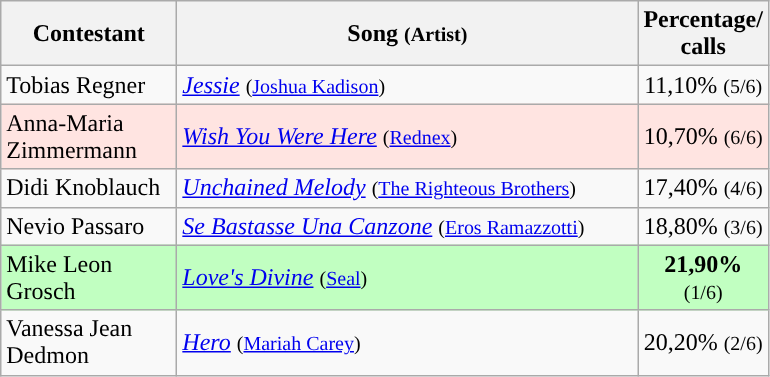<table class="wikitable">
<tr ">
<th style="width:110px;">Contestant</th>
<th style="width:300px;">Song <small>(Artist)</small></th>
<th style="width:28px;">Percentage/<br>calls</th>
</tr>
<tr>
<td align="left">Tobias Regner</td>
<td align="left"><em><a href='#'>Jessie</a></em> <small>(<a href='#'>Joshua Kadison</a>)</small></td>
<td style="text-align:center;">11,10% <small>(5/6)</small></td>
</tr>
<tr style="background:#ffe4e1;">
<td align="left">Anna-Maria Zimmermann</td>
<td align="left"><em><a href='#'>Wish You Were Here</a></em> <small>(<a href='#'>Rednex</a>)</small></td>
<td style="text-align:center;">10,70% <small>(6/6)</small></td>
</tr>
<tr>
<td align="left">Didi Knoblauch</td>
<td align="left"><em><a href='#'>Unchained Melody</a></em> <small>(<a href='#'>The Righteous Brothers</a>)</small></td>
<td style="text-align:center;">17,40% <small>(4/6)</small></td>
</tr>
<tr>
<td align="left">Nevio Passaro</td>
<td align="left"><em><a href='#'>Se Bastasse Una Canzone</a></em> <small>(<a href='#'>Eros Ramazzotti</a>)</small></td>
<td style="text-align:center;">18,80% <small>(3/6)</small></td>
</tr>
<tr style="background:#c1ffc1;">
<td align="left">Mike Leon Grosch</td>
<td align="left"><em><a href='#'>Love's Divine</a></em> <small>(<a href='#'>Seal</a>)</small></td>
<td style="text-align:center;"><strong>21,90%</strong> <small>(1/6)</small></td>
</tr>
<tr>
<td align="left">Vanessa Jean Dedmon</td>
<td align="left"><em><a href='#'>Hero</a></em> <small>(<a href='#'>Mariah Carey</a>)</small></td>
<td style="text-align:center;">20,20% <small>(2/6)</small></td>
</tr>
</table>
